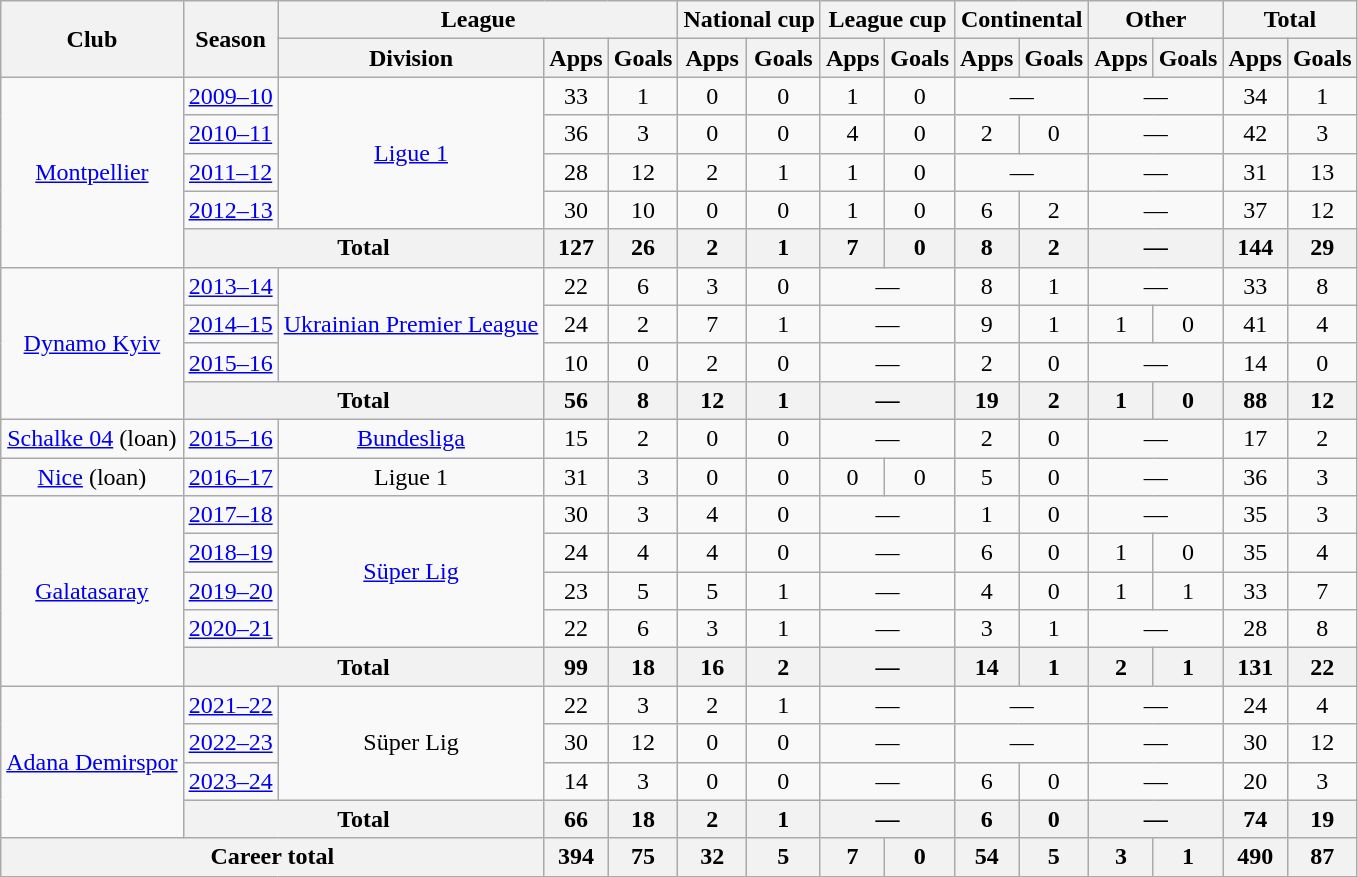<table class="wikitable" style="text-align: center">
<tr>
<th rowspan="2">Club</th>
<th rowspan="2">Season</th>
<th colspan="3">League</th>
<th colspan="2">National cup</th>
<th colspan="2">League cup</th>
<th colspan="2">Continental</th>
<th colspan="2">Other</th>
<th colspan="2">Total</th>
</tr>
<tr>
<th>Division</th>
<th>Apps</th>
<th>Goals</th>
<th>Apps</th>
<th>Goals</th>
<th>Apps</th>
<th>Goals</th>
<th>Apps</th>
<th>Goals</th>
<th>Apps</th>
<th>Goals</th>
<th>Apps</th>
<th>Goals</th>
</tr>
<tr>
<td rowspan="5"><a href='#'>Montpellier</a></td>
<td><a href='#'>2009–10</a></td>
<td rowspan="4"><a href='#'>Ligue 1</a></td>
<td>33</td>
<td>1</td>
<td>0</td>
<td>0</td>
<td>1</td>
<td>0</td>
<td colspan="2">—</td>
<td colspan="2">—</td>
<td>34</td>
<td>1</td>
</tr>
<tr>
<td><a href='#'>2010–11</a></td>
<td>36</td>
<td>3</td>
<td>0</td>
<td>0</td>
<td>4</td>
<td>0</td>
<td>2</td>
<td>0</td>
<td colspan="2">—</td>
<td>42</td>
<td>3</td>
</tr>
<tr>
<td><a href='#'>2011–12</a></td>
<td>28</td>
<td>12</td>
<td>2</td>
<td>1</td>
<td>1</td>
<td>0</td>
<td colspan="2">—</td>
<td colspan="2">—</td>
<td>31</td>
<td>13</td>
</tr>
<tr>
<td><a href='#'>2012–13</a></td>
<td>30</td>
<td>10</td>
<td>0</td>
<td>0</td>
<td>1</td>
<td>0</td>
<td>6</td>
<td>2</td>
<td colspan="2">—</td>
<td>37</td>
<td>12</td>
</tr>
<tr>
<th colspan="2">Total</th>
<th>127</th>
<th>26</th>
<th>2</th>
<th>1</th>
<th>7</th>
<th>0</th>
<th>8</th>
<th>2</th>
<th colspan="2">—</th>
<th>144</th>
<th>29</th>
</tr>
<tr>
<td rowspan="4"><a href='#'>Dynamo Kyiv</a></td>
<td><a href='#'>2013–14</a></td>
<td rowspan="3"><a href='#'>Ukrainian Premier League</a></td>
<td>22</td>
<td>6</td>
<td>3</td>
<td>0</td>
<td colspan="2">—</td>
<td>8</td>
<td>1</td>
<td colspan="2">—</td>
<td>33</td>
<td>8</td>
</tr>
<tr>
<td><a href='#'>2014–15</a></td>
<td>24</td>
<td>2</td>
<td>7</td>
<td>1</td>
<td colspan="2">—</td>
<td>9</td>
<td>1</td>
<td>1</td>
<td>0</td>
<td>41</td>
<td>4</td>
</tr>
<tr>
<td><a href='#'>2015–16</a></td>
<td>10</td>
<td>0</td>
<td>2</td>
<td>0</td>
<td colspan="2">—</td>
<td>2</td>
<td>0</td>
<td colspan="2">—</td>
<td>14</td>
<td>0</td>
</tr>
<tr>
<th colspan="2">Total</th>
<th>56</th>
<th>8</th>
<th>12</th>
<th>1</th>
<th colspan="2">—</th>
<th>19</th>
<th>2</th>
<th>1</th>
<th>0</th>
<th>88</th>
<th>12</th>
</tr>
<tr>
<td><a href='#'>Schalke 04</a> (loan)</td>
<td><a href='#'>2015–16</a></td>
<td><a href='#'>Bundesliga</a></td>
<td>15</td>
<td>2</td>
<td>0</td>
<td>0</td>
<td colspan="2">—</td>
<td>2</td>
<td>0</td>
<td colspan="2">—</td>
<td>17</td>
<td>2</td>
</tr>
<tr>
<td><a href='#'>Nice</a> (loan)</td>
<td><a href='#'>2016–17</a></td>
<td>Ligue 1</td>
<td>31</td>
<td>3</td>
<td>0</td>
<td>0</td>
<td>0</td>
<td>0</td>
<td>5</td>
<td>0</td>
<td colspan="2">—</td>
<td>36</td>
<td>3</td>
</tr>
<tr>
<td rowspan="5"><a href='#'>Galatasaray</a></td>
<td><a href='#'>2017–18</a></td>
<td rowspan="4"><a href='#'>Süper Lig</a></td>
<td>30</td>
<td>3</td>
<td>4</td>
<td>0</td>
<td colspan="2">—</td>
<td>1</td>
<td>0</td>
<td colspan="2">—</td>
<td>35</td>
<td>3</td>
</tr>
<tr>
<td><a href='#'>2018–19</a></td>
<td>24</td>
<td>4</td>
<td>4</td>
<td>0</td>
<td colspan="2">—</td>
<td>6</td>
<td>0</td>
<td>1</td>
<td>0</td>
<td>35</td>
<td>4</td>
</tr>
<tr>
<td><a href='#'>2019–20</a></td>
<td>23</td>
<td>5</td>
<td>5</td>
<td>1</td>
<td colspan="2">—</td>
<td>4</td>
<td>0</td>
<td>1</td>
<td>1</td>
<td>33</td>
<td>7</td>
</tr>
<tr>
<td><a href='#'>2020–21</a></td>
<td>22</td>
<td>6</td>
<td>3</td>
<td>1</td>
<td colspan="2">—</td>
<td>3</td>
<td>1</td>
<td colspan="2">—</td>
<td>28</td>
<td>8</td>
</tr>
<tr>
<th colspan="2">Total</th>
<th>99</th>
<th>18</th>
<th>16</th>
<th>2</th>
<th colspan="2">—</th>
<th>14</th>
<th>1</th>
<th>2</th>
<th>1</th>
<th>131</th>
<th>22</th>
</tr>
<tr>
<td rowspan="4"><a href='#'>Adana Demirspor</a></td>
<td><a href='#'>2021–22</a></td>
<td rowspan="3">Süper Lig</td>
<td>22</td>
<td>3</td>
<td>2</td>
<td>1</td>
<td colspan="2">—</td>
<td colspan="2">—</td>
<td colspan="2">—</td>
<td>24</td>
<td>4</td>
</tr>
<tr>
<td><a href='#'>2022–23</a></td>
<td>30</td>
<td>12</td>
<td>0</td>
<td>0</td>
<td colspan="2">—</td>
<td colspan="2">—</td>
<td colspan="2">—</td>
<td>30</td>
<td>12</td>
</tr>
<tr>
<td><a href='#'>2023–24</a></td>
<td>14</td>
<td>3</td>
<td>0</td>
<td>0</td>
<td colspan="2">—</td>
<td>6</td>
<td>0</td>
<td colspan="2">—</td>
<td>20</td>
<td>3</td>
</tr>
<tr>
<th colspan="2">Total</th>
<th>66</th>
<th>18</th>
<th>2</th>
<th>1</th>
<th colspan="2">—</th>
<th>6</th>
<th>0</th>
<th colspan="2">—</th>
<th>74</th>
<th>19</th>
</tr>
<tr>
<th colspan="3">Career total</th>
<th>394</th>
<th>75</th>
<th>32</th>
<th>5</th>
<th>7</th>
<th>0</th>
<th>54</th>
<th>5</th>
<th>3</th>
<th>1</th>
<th>490</th>
<th>87</th>
</tr>
</table>
